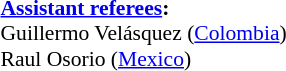<table style="width:100%; font-size:90%;">
<tr>
<td><br><strong><a href='#'>Assistant referees</a>:</strong>
<br>Guillermo Velásquez (<a href='#'>Colombia</a>)
<br>Raul Osorio (<a href='#'>Mexico</a>)</td>
</tr>
</table>
